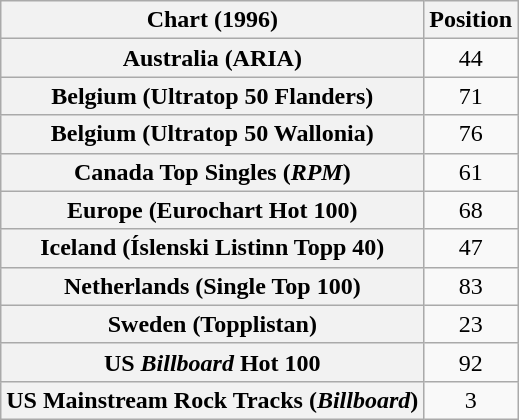<table class="wikitable sortable plainrowheaders" style="text-align:center">
<tr>
<th>Chart (1996)</th>
<th>Position</th>
</tr>
<tr>
<th scope="row">Australia (ARIA)</th>
<td>44</td>
</tr>
<tr>
<th scope="row">Belgium (Ultratop 50 Flanders)</th>
<td>71</td>
</tr>
<tr>
<th scope="row">Belgium (Ultratop 50 Wallonia)</th>
<td>76</td>
</tr>
<tr>
<th scope="row">Canada Top Singles (<em>RPM</em>)</th>
<td>61</td>
</tr>
<tr>
<th scope="row">Europe (Eurochart Hot 100)</th>
<td>68</td>
</tr>
<tr>
<th scope="row">Iceland (Íslenski Listinn Topp 40)</th>
<td>47</td>
</tr>
<tr>
<th scope="row">Netherlands (Single Top 100)</th>
<td>83</td>
</tr>
<tr>
<th scope="row">Sweden (Topplistan)</th>
<td>23</td>
</tr>
<tr>
<th scope="row">US <em>Billboard</em> Hot 100</th>
<td>92</td>
</tr>
<tr>
<th scope="row">US Mainstream Rock Tracks (<em>Billboard</em>)</th>
<td>3</td>
</tr>
</table>
